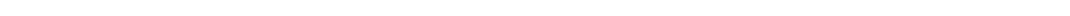<table style="width:70%; text-align:center;">
<tr style="color:white;">
<td style="background:"><strong>1</strong></td>
<td style="background:"><strong>1</strong></td>
<td style="background:"><strong>1</strong></td>
<td style="background:"><strong>1</strong></td>
<td style="background:"><strong>1</strong></td>
</tr>
</table>
